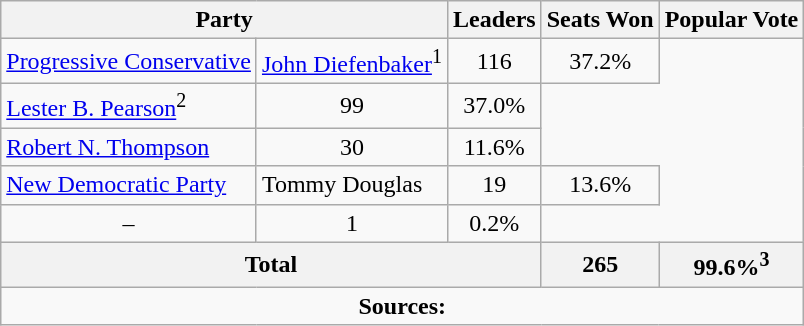<table class="wikitable">
<tr>
<th colspan="2">Party</th>
<th>Leaders</th>
<th>Seats Won</th>
<th>Popular Vote</th>
</tr>
<tr>
<td><a href='#'>Progressive Conservative</a></td>
<td><a href='#'>John Diefenbaker</a><sup>1</sup></td>
<td align=center>116</td>
<td align=center>37.2%</td>
</tr>
<tr>
<td><a href='#'>Lester B. Pearson</a><sup>2</sup></td>
<td align=center>99</td>
<td align=center>37.0%</td>
</tr>
<tr>
<td><a href='#'>Robert N. Thompson</a></td>
<td align=center>30</td>
<td align=center>11.6%</td>
</tr>
<tr>
<td><a href='#'>New Democratic Party</a></td>
<td>Tommy Douglas</td>
<td align=center>19</td>
<td align=center>13.6%</td>
</tr>
<tr>
<td align=center>–</td>
<td align=center>1</td>
<td align=center>0.2%</td>
</tr>
<tr>
<th colspan=3 align=left>Total</th>
<th align=center>265</th>
<th align=center>99.6%<sup>3</sup></th>
</tr>
<tr>
<td align="center" colspan=5><strong>Sources:</strong> </td>
</tr>
</table>
